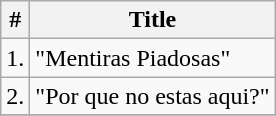<table class="wikitable">
<tr>
<th>#</th>
<th>Title</th>
</tr>
<tr>
<td>1.</td>
<td>"Mentiras Piadosas"</td>
</tr>
<tr>
<td>2.</td>
<td>"Por que no estas aqui?"</td>
</tr>
<tr>
</tr>
</table>
